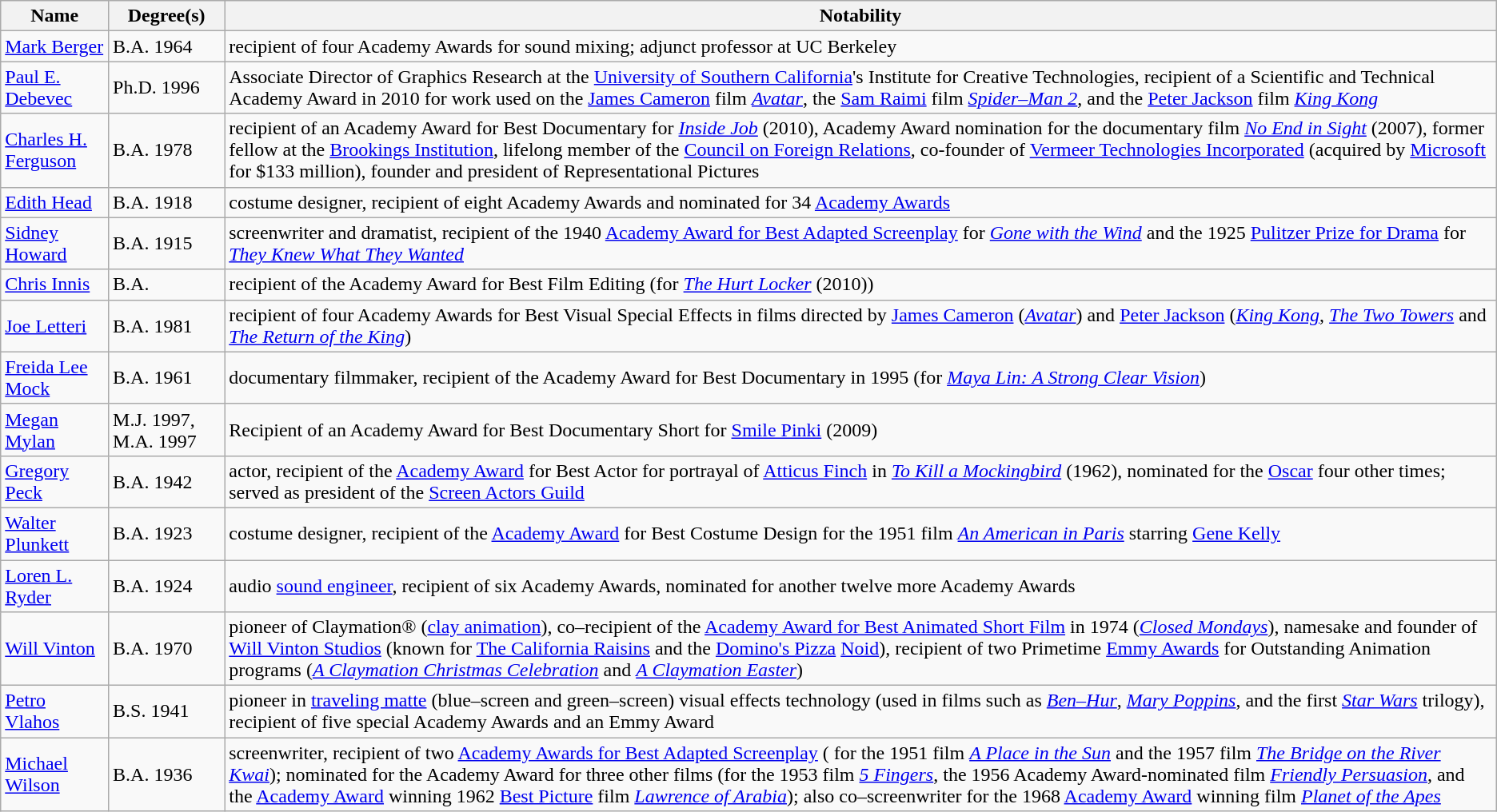<table class = "wikitable">
<tr>
<th>Name</th>
<th>Degree(s)</th>
<th>Notability</th>
</tr>
<tr>
<td><a href='#'>Mark Berger</a></td>
<td>B.A. 1964</td>
<td>recipient of four Academy Awards for sound mixing; adjunct professor at UC Berkeley</td>
</tr>
<tr>
<td><a href='#'>Paul E. Debevec</a></td>
<td>Ph.D. 1996</td>
<td>Associate Director of Graphics Research at the <a href='#'>University of Southern California</a>'s Institute for Creative Technologies, recipient of a Scientific and Technical Academy Award in 2010 for work used on the <a href='#'>James Cameron</a> film <em><a href='#'>Avatar</a></em>, the <a href='#'>Sam Raimi</a> film <em><a href='#'>Spider–Man 2</a></em>, and the <a href='#'>Peter Jackson</a> film <em><a href='#'>King Kong</a></em></td>
</tr>
<tr>
<td><a href='#'>Charles H. Ferguson</a></td>
<td>B.A. 1978</td>
<td>recipient of an Academy Award for Best Documentary for <em><a href='#'>Inside Job</a></em> (2010),  Academy Award nomination for the documentary film <em><a href='#'>No End in Sight</a></em> (2007), former fellow at the <a href='#'>Brookings Institution</a>, lifelong member of the <a href='#'>Council on Foreign Relations</a>, co-founder of <a href='#'>Vermeer Technologies Incorporated</a> (acquired by <a href='#'>Microsoft</a> for $133 million), founder and president of Representational Pictures</td>
</tr>
<tr>
<td><a href='#'>Edith Head</a></td>
<td>B.A. 1918</td>
<td>costume designer, recipient of eight Academy Awards and nominated for 34 <a href='#'>Academy Awards</a></td>
</tr>
<tr>
<td><a href='#'>Sidney Howard</a></td>
<td>B.A. 1915</td>
<td>screenwriter and dramatist, recipient of the 1940 <a href='#'>Academy Award for Best Adapted Screenplay</a> for <em><a href='#'>Gone with the Wind</a></em>  and the 1925  <a href='#'>Pulitzer Prize for Drama</a> for <em><a href='#'>They Knew What They Wanted</a></em> </td>
</tr>
<tr>
<td><a href='#'>Chris Innis</a></td>
<td>B.A.</td>
<td>recipient of the Academy Award for Best Film Editing (for <em><a href='#'>The Hurt Locker</a></em> (2010))</td>
</tr>
<tr>
<td><a href='#'>Joe Letteri</a></td>
<td>B.A. 1981</td>
<td>recipient of four Academy Awards for Best Visual Special Effects in films directed by <a href='#'>James Cameron</a> (<em><a href='#'>Avatar</a></em>) and <a href='#'>Peter Jackson</a> (<em><a href='#'>King Kong</a></em>, <em><a href='#'>The Two Towers</a></em> and <em><a href='#'>The Return of the King</a></em>)</td>
</tr>
<tr>
<td><a href='#'>Freida Lee Mock</a></td>
<td>B.A. 1961</td>
<td>documentary filmmaker, recipient of the Academy Award for Best Documentary in 1995 (for <em><a href='#'>Maya Lin: A Strong Clear Vision</a></em>)</td>
</tr>
<tr>
<td><a href='#'>Megan Mylan</a></td>
<td>M.J. 1997, M.A. 1997</td>
<td>Recipient of an Academy Award for Best Documentary Short for <a href='#'>Smile Pinki</a> (2009)</td>
</tr>
<tr>
<td><a href='#'>Gregory Peck</a></td>
<td>B.A. 1942</td>
<td>actor, recipient of the <a href='#'>Academy Award</a> for Best Actor for portrayal of <a href='#'>Atticus Finch</a> in <em><a href='#'>To Kill a Mockingbird</a></em> (1962), nominated for the <a href='#'>Oscar</a> four other times; served as president of the <a href='#'>Screen Actors Guild</a></td>
</tr>
<tr>
<td><a href='#'>Walter Plunkett</a></td>
<td>B.A. 1923</td>
<td>costume designer, recipient of the <a href='#'>Academy Award</a> for Best Costume Design for the 1951 film <em><a href='#'>An American in Paris</a></em> starring <a href='#'>Gene Kelly</a></td>
</tr>
<tr>
<td><a href='#'>Loren L. Ryder</a></td>
<td>B.A. 1924</td>
<td>audio <a href='#'>sound engineer</a>, recipient of six Academy Awards, nominated for another twelve more Academy Awards</td>
</tr>
<tr>
<td><a href='#'>Will Vinton</a></td>
<td>B.A. 1970</td>
<td>pioneer of Claymation® (<a href='#'>clay animation</a>), co–recipient of the <a href='#'>Academy Award for Best Animated Short Film</a> in 1974  (<em><a href='#'>Closed Mondays</a></em>), namesake and founder of <a href='#'>Will Vinton Studios</a> (known for <a href='#'>The California Raisins</a> and the <a href='#'>Domino's Pizza</a> <a href='#'>Noid</a>), recipient of two Primetime <a href='#'>Emmy Awards</a> for Outstanding Animation programs (<em><a href='#'>A Claymation Christmas Celebration</a></em> and  <em><a href='#'>A Claymation Easter</a></em>)</td>
</tr>
<tr>
<td><a href='#'>Petro Vlahos</a></td>
<td>B.S. 1941</td>
<td>pioneer in <a href='#'>traveling matte</a> (blue–screen and green–screen) visual effects technology (used in films such as <em><a href='#'>Ben–Hur</a></em>, <em><a href='#'>Mary Poppins</a></em>, and the first <em><a href='#'>Star Wars</a></em> trilogy),  recipient of five special Academy Awards and an Emmy Award</td>
</tr>
<tr>
<td><a href='#'>Michael Wilson</a></td>
<td>B.A. 1936</td>
<td>screenwriter, recipient of two <a href='#'>Academy Awards for Best Adapted Screenplay</a>  ( for the 1951 film <em><a href='#'>A Place in the Sun</a></em> and the 1957 film <em><a href='#'>The Bridge on the River Kwai</a></em>); nominated for the Academy Award for three other films (for the 1953 film <em><a href='#'>5 Fingers</a></em>, the 1956 Academy Award-nominated film <em><a href='#'>Friendly Persuasion</a></em>, and the <a href='#'>Academy Award</a> winning 1962 <a href='#'>Best Picture</a> film <em><a href='#'>Lawrence of Arabia</a></em>); also co–screenwriter for the 1968 <a href='#'>Academy Award</a> winning film <em><a href='#'>Planet of the Apes</a></em></td>
</tr>
</table>
